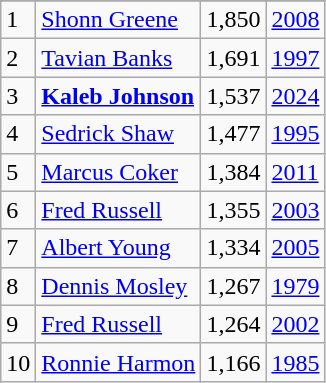<table class="wikitable">
<tr>
</tr>
<tr>
<td>1</td>
<td><a href='#'>Shonn Greene</a></td>
<td>1,850</td>
<td><a href='#'>2008</a></td>
</tr>
<tr>
<td>2</td>
<td><a href='#'>Tavian Banks</a></td>
<td>1,691</td>
<td><a href='#'>1997</a></td>
</tr>
<tr>
<td>3</td>
<td><strong><a href='#'>Kaleb Johnson</a></strong></td>
<td>1,537</td>
<td><a href='#'>2024</a></td>
</tr>
<tr>
<td>4</td>
<td><a href='#'>Sedrick Shaw</a></td>
<td>1,477</td>
<td><a href='#'>1995</a></td>
</tr>
<tr>
<td>5</td>
<td><a href='#'>Marcus Coker</a></td>
<td>1,384</td>
<td><a href='#'>2011</a></td>
</tr>
<tr>
<td>6</td>
<td><a href='#'>Fred Russell</a></td>
<td>1,355</td>
<td><a href='#'>2003</a></td>
</tr>
<tr>
<td>7</td>
<td><a href='#'>Albert Young</a></td>
<td>1,334</td>
<td><a href='#'>2005</a></td>
</tr>
<tr>
<td>8</td>
<td><a href='#'>Dennis Mosley</a></td>
<td>1,267</td>
<td><a href='#'>1979</a></td>
</tr>
<tr>
<td>9</td>
<td><a href='#'>Fred Russell</a></td>
<td>1,264</td>
<td><a href='#'>2002</a></td>
</tr>
<tr>
<td>10</td>
<td><a href='#'>Ronnie Harmon</a></td>
<td>1,166</td>
<td><a href='#'>1985</a><br></td>
</tr>
</table>
